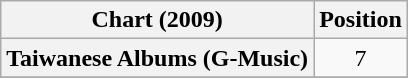<table class="wikitable plainrowheaders">
<tr>
<th>Chart (2009)</th>
<th>Position</th>
</tr>
<tr>
<th scope="row">Taiwanese Albums (G-Music)</th>
<td style="text-align:center;">7</td>
</tr>
<tr>
</tr>
</table>
